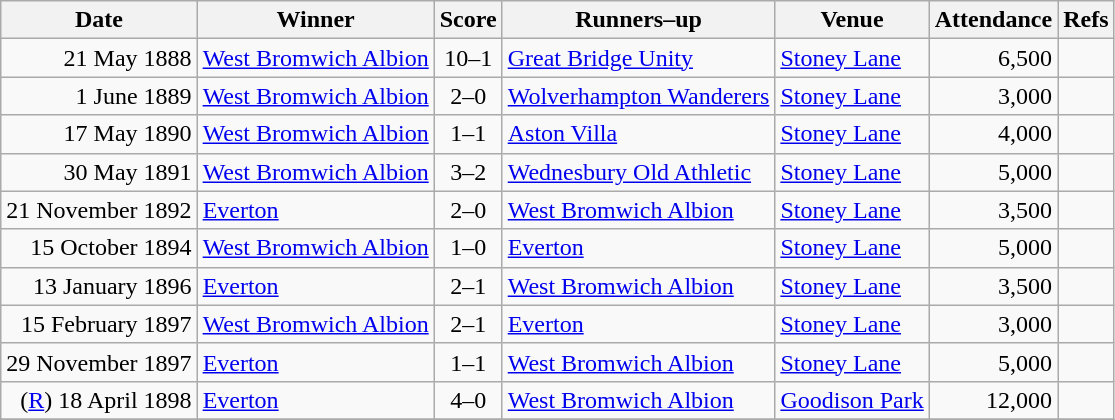<table class="wikitable">
<tr>
<th>Date</th>
<th>Winner</th>
<th>Score</th>
<th>Runners–up</th>
<th>Venue</th>
<th>Attendance</th>
<th>Refs</th>
</tr>
<tr>
<td align=right>21 May 1888</td>
<td><a href='#'>West Bromwich Albion</a></td>
<td align=center>10–1</td>
<td><a href='#'>Great Bridge Unity</a></td>
<td><a href='#'>Stoney Lane</a></td>
<td align=right>6,500</td>
<td align=center></td>
</tr>
<tr>
<td align=right>1 June 1889</td>
<td><a href='#'>West Bromwich Albion</a></td>
<td align=center>2–0</td>
<td><a href='#'>Wolverhampton Wanderers</a></td>
<td><a href='#'>Stoney Lane</a></td>
<td align=right>3,000</td>
<td align=center></td>
</tr>
<tr>
<td align=right>17 May 1890</td>
<td><a href='#'>West Bromwich Albion</a></td>
<td align=center>1–1</td>
<td><a href='#'>Aston Villa</a></td>
<td><a href='#'>Stoney Lane</a></td>
<td align=right>4,000</td>
<td align=center></td>
</tr>
<tr>
<td align=right>30 May 1891</td>
<td><a href='#'>West Bromwich Albion</a></td>
<td align=center>3–2</td>
<td><a href='#'>Wednesbury Old Athletic</a></td>
<td><a href='#'>Stoney Lane</a></td>
<td align=right>5,000</td>
<td align=center></td>
</tr>
<tr>
<td align=right>21 November 1892</td>
<td><a href='#'>Everton</a></td>
<td align=center>2–0</td>
<td><a href='#'>West Bromwich Albion</a></td>
<td><a href='#'>Stoney Lane</a></td>
<td align=right>3,500</td>
<td align=center></td>
</tr>
<tr>
<td align=right>15 October 1894</td>
<td><a href='#'>West Bromwich Albion</a></td>
<td align=center>1–0</td>
<td><a href='#'>Everton</a></td>
<td><a href='#'>Stoney Lane</a></td>
<td align=right>5,000</td>
<td align=center></td>
</tr>
<tr>
<td align=right>13 January 1896</td>
<td><a href='#'>Everton</a></td>
<td align=center>2–1</td>
<td><a href='#'>West Bromwich Albion</a></td>
<td><a href='#'>Stoney Lane</a></td>
<td align=right>3,500</td>
<td align=center></td>
</tr>
<tr>
<td align=right>15 February 1897</td>
<td><a href='#'>West Bromwich Albion</a></td>
<td align=center>2–1</td>
<td><a href='#'>Everton</a></td>
<td><a href='#'>Stoney Lane</a></td>
<td align=right>3,000</td>
<td align=center></td>
</tr>
<tr>
<td align=right>29 November 1897</td>
<td><a href='#'>Everton</a></td>
<td align=center>1–1</td>
<td><a href='#'>West Bromwich Albion</a></td>
<td><a href='#'>Stoney Lane</a></td>
<td align=right>5,000</td>
<td align=center></td>
</tr>
<tr>
<td align=right>(<a href='#'>R</a>) 18 April 1898</td>
<td><a href='#'>Everton</a></td>
<td align=center>4–0</td>
<td><a href='#'>West Bromwich Albion</a></td>
<td><a href='#'>Goodison Park</a></td>
<td align=right>12,000</td>
<td align=center></td>
</tr>
<tr>
</tr>
</table>
